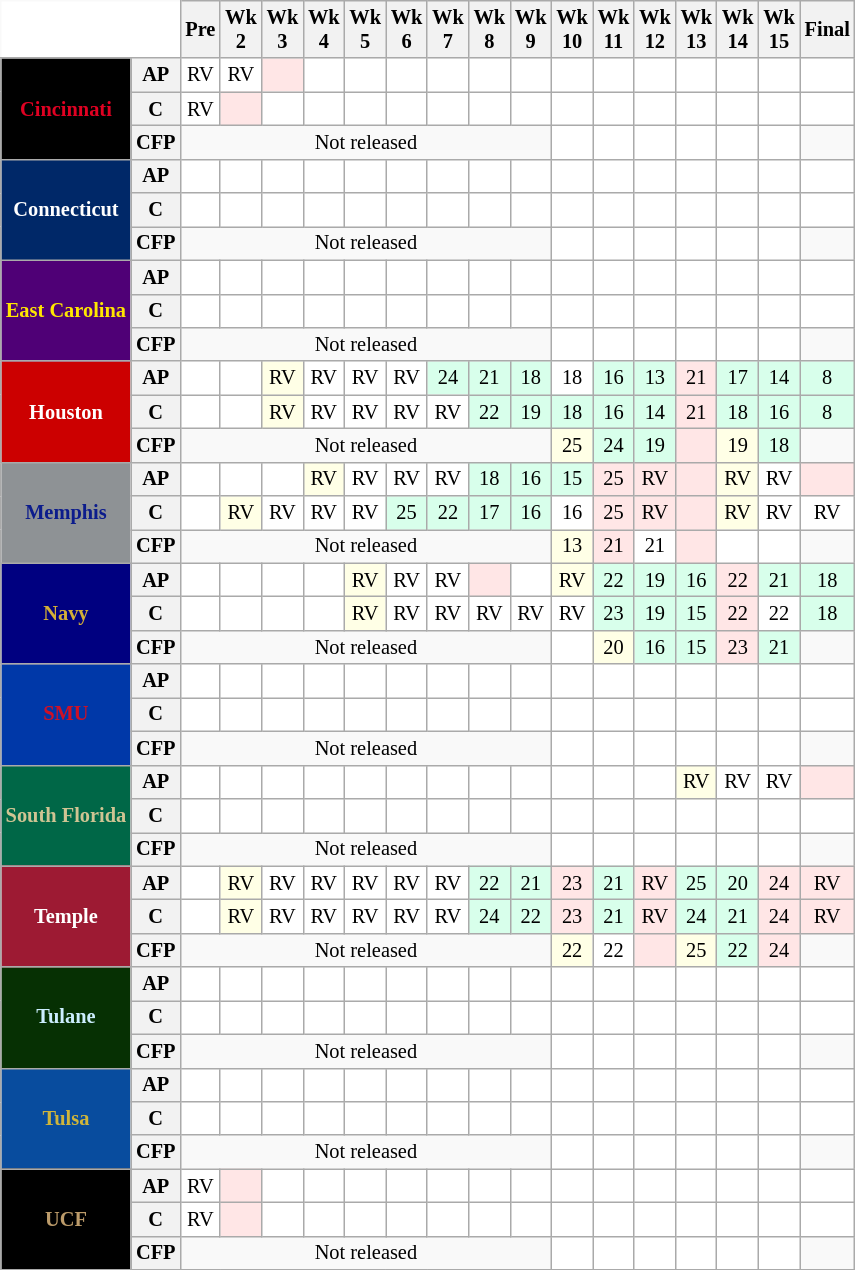<table class="wikitable" style="white-space:nowrap;font-size:85%;">
<tr>
<th colspan=2 style="background:white; border-top-style:hidden; border-left-style:hidden;"> </th>
<th>Pre</th>
<th>Wk<br>2</th>
<th>Wk<br>3</th>
<th>Wk<br>4</th>
<th>Wk<br>5</th>
<th>Wk<br>6</th>
<th>Wk<br>7</th>
<th>Wk<br>8</th>
<th>Wk<br>9</th>
<th>Wk<br>10</th>
<th>Wk<br>11</th>
<th>Wk<br>12</th>
<th>Wk<br>13</th>
<th>Wk<br>14</th>
<th>Wk<br>15</th>
<th>Final</th>
</tr>
<tr style="text-align:center;">
<th rowspan=3 style="background:#000000; color:#e00122;">Cincinnati</th>
<th>AP</th>
<td style="background:#FFF;">RV</td>
<td style="background:#FFF;">RV</td>
<td style="background:#ffe6e6"></td>
<td style="background:#FFF;"></td>
<td style="background:#FFF;"></td>
<td style="background:#FFF;"></td>
<td style="background:#FFF;"></td>
<td style="background:#FFF;"></td>
<td style="background:#FFF;"></td>
<td style="background:#FFF;"></td>
<td style="background:#FFF;"></td>
<td style="background:#FFF;"></td>
<td style="background:#FFF;"></td>
<td style="background:#FFF;"></td>
<td style="background:#FFF;"></td>
<td style="background:#FFF;"></td>
</tr>
<tr style="text-align:center;">
<th>C</th>
<td style="background:#FFF;">RV</td>
<td style="background:#ffe6e6"></td>
<td style="background:#FFF;"></td>
<td style="background:#FFF;"></td>
<td style="background:#FFF;"></td>
<td style="background:#FFF;"></td>
<td style="background:#FFF;"></td>
<td style="background:#FFF;"></td>
<td style="background:#FFF;"></td>
<td style="background:#FFF;"></td>
<td style="background:#FFF;"></td>
<td style="background:#FFF;"></td>
<td style="background:#FFF;"></td>
<td style="background:#FFF;"></td>
<td style="background:#FFF;"></td>
<td style="background:#FFF;"></td>
</tr>
<tr style="text-align:center;">
<th>CFP</th>
<td colspan="9" style="text-align:center;">Not released</td>
<td style="background:#FFF;"></td>
<td style="background:#FFF;"></td>
<td style="background:#FFF;"></td>
<td style="background:#FFF;"></td>
<td style="background:#FFF;"></td>
<td style="background:#FFF;"></td>
</tr>
<tr style="text-align:center;">
<th rowspan=3 style="background:#002868; color:#FFFFFF;">Connecticut</th>
<th>AP</th>
<td style="background:#FFF;"></td>
<td style="background:#FFF;"></td>
<td style="background:#FFF;"></td>
<td style="background:#FFF;"></td>
<td style="background:#FFF;"></td>
<td style="background:#FFF;"></td>
<td style="background:#FFF;"></td>
<td style="background:#FFF;"></td>
<td style="background:#FFF;"></td>
<td style="background:#FFF;"></td>
<td style="background:#FFF;"></td>
<td style="background:#FFF;"></td>
<td style="background:#FFF;"></td>
<td style="background:#FFF;"></td>
<td style="background:#FFF;"></td>
<td style="background:#FFF;"></td>
</tr>
<tr style="text-align:center;">
<th>C</th>
<td style="background:#FFF;"></td>
<td style="background:#FFF;"></td>
<td style="background:#FFF;"></td>
<td style="background:#FFF;"></td>
<td style="background:#FFF;"></td>
<td style="background:#FFF;"></td>
<td style="background:#FFF;"></td>
<td style="background:#FFF;"></td>
<td style="background:#FFF;"></td>
<td style="background:#FFF;"></td>
<td style="background:#FFF;"></td>
<td style="background:#FFF;"></td>
<td style="background:#FFF;"></td>
<td style="background:#FFF;"></td>
<td style="background:#FFF;"></td>
<td style="background:#FFF;"></td>
</tr>
<tr style="text-align:center;">
<th>CFP</th>
<td colspan="9" style="text-align:center;">Not released</td>
<td style="background:#FFF;"></td>
<td style="background:#FFF;"></td>
<td style="background:#FFF;"></td>
<td style="background:#FFF;"></td>
<td style="background:#FFF;"></td>
<td style="background:#FFF;"></td>
</tr>
<tr style="text-align:center;">
<th rowspan=3 style="background:#4F0076; color:#FFE600;">East Carolina</th>
<th>AP</th>
<td style="background:#FFF;"></td>
<td style="background:#FFF;"></td>
<td style="background:#FFF;"></td>
<td style="background:#FFF;"></td>
<td style="background:#FFF;"></td>
<td style="background:#FFF;"></td>
<td style="background:#FFF;"></td>
<td style="background:#FFF;"></td>
<td style="background:#FFF;"></td>
<td style="background:#FFF;"></td>
<td style="background:#FFF;"></td>
<td style="background:#FFF;"></td>
<td style="background:#FFF;"></td>
<td style="background:#FFF;"></td>
<td style="background:#FFF;"></td>
<td style="background:#FFF;"></td>
</tr>
<tr style="text-align:center;">
<th>C</th>
<td style="background:#FFF;"></td>
<td style="background:#FFF;"></td>
<td style="background:#FFF;"></td>
<td style="background:#FFF;"></td>
<td style="background:#FFF;"></td>
<td style="background:#FFF;"></td>
<td style="background:#FFF;"></td>
<td style="background:#FFF;"></td>
<td style="background:#FFF;"></td>
<td style="background:#FFF;"></td>
<td style="background:#FFF;"></td>
<td style="background:#FFF;"></td>
<td style="background:#FFF;"></td>
<td style="background:#FFF;"></td>
<td style="background:#FFF;"></td>
<td style="background:#FFF;"></td>
</tr>
<tr style="text-align:center;">
<th>CFP</th>
<td colspan="9" style="text-align:center;">Not released</td>
<td style="background:#FFF;"></td>
<td style="background:#FFF;"></td>
<td style="background:#FFF;"></td>
<td style="background:#FFF;"></td>
<td style="background:#FFF;"></td>
<td style="background:#FFF;"></td>
</tr>
<tr style="text-align:center;">
<th rowspan=3 style="background:#CC0000; color:#FFFFFF;">Houston</th>
<th>AP</th>
<td style="background:#FFF;"></td>
<td style="background:#FFF;"></td>
<td style="background:#ffffe6;">RV</td>
<td style="background:#FFF;">RV</td>
<td style="background:#FFF;">RV</td>
<td style="background:#FFF;">RV</td>
<td style="background:#d8ffeb;">24</td>
<td style="background:#d8ffeb;">21</td>
<td style="background:#d8ffeb;">18</td>
<td style="background:#FFF;">18</td>
<td style="background:#d8ffeb;">16</td>
<td style="background:#d8ffeb;">13</td>
<td style="background:#ffe6e6;">21</td>
<td style="background:#d8ffeb;">17</td>
<td style="background:#d8ffeb;">14</td>
<td style="background:#d8ffeb;">8</td>
</tr>
<tr style="text-align:center;">
<th>C</th>
<td style="background:#FFF;"></td>
<td style="background:#FFF;"></td>
<td style="background:#ffffe6;">RV</td>
<td style="background:#FFF;">RV</td>
<td style="background:#FFF;">RV</td>
<td style="background:#FFF;">RV</td>
<td style="background:#FFF;">RV</td>
<td style="background:#d8ffeb;">22</td>
<td style="background:#d8ffeb;">19</td>
<td style="background:#d8ffeb;">18</td>
<td style="background:#d8ffeb;">16</td>
<td style="background:#d8ffeb;">14</td>
<td style="background:#ffe6e6;">21</td>
<td style="background:#d8ffeb;">18</td>
<td style="background:#d8ffeb;">16</td>
<td style="background:#d8ffeb;">8</td>
</tr>
<tr style="text-align:center;">
<th>CFP</th>
<td colspan="9" style="text-align:center;">Not released</td>
<td style="background:#ffffe6;">25</td>
<td style="background:#d8ffeb;">24</td>
<td style="background:#d8ffeb;">19</td>
<td style="background:#ffe6e6;"></td>
<td style="background:#ffffe6;">19</td>
<td style="background:#d8ffeb;">18</td>
</tr>
<tr style="text-align:center;">
<th rowspan=3 style="background:#8E9295; color:#0C1C8C;">Memphis</th>
<th>AP</th>
<td style="background:#FFF;"></td>
<td style="background:#FFF;"></td>
<td style="background:#FFF;"></td>
<td style="background:#ffffe6;">RV</td>
<td style="background:#FFF;">RV</td>
<td style="background:#FFF;">RV</td>
<td style="background:#FFF;">RV</td>
<td style="background:#d8ffeb;">18</td>
<td style="background:#d8ffeb;">16</td>
<td style="background:#d8ffeb;">15</td>
<td style="background:#ffe6e6;">25</td>
<td style="background:#ffe6e6;">RV</td>
<td style="background:#ffe6e6;"></td>
<td style="background:#ffffe6;">RV</td>
<td style="background:#FFF;">RV</td>
<td style="background:#ffe6e6"></td>
</tr>
<tr style="text-align:center;">
<th>C</th>
<td style="background:#FFF;"></td>
<td style="background:#ffffe6;">RV</td>
<td style="background:#FFF;">RV</td>
<td style="background:#FFF;">RV</td>
<td style="background:#FFF;">RV</td>
<td style="background:#d8ffeb;">25</td>
<td style="background:#d8ffeb;">22</td>
<td style="background:#d8ffeb;">17</td>
<td style="background:#d8ffeb;">16</td>
<td style="background:#FFF;">16</td>
<td style="background:#ffe6e6;">25</td>
<td style="background:#ffe6e6;">RV</td>
<td style="background:#ffe6e6;"></td>
<td style="background:#ffffe6;">RV</td>
<td style="background:#FFF;">RV</td>
<td style="background:#FFF;">RV</td>
</tr>
<tr style="text-align:center;">
<th>CFP</th>
<td colspan="9" style="text-align:center;">Not released</td>
<td style="background:#ffffe6;">13</td>
<td style="background:#ffe6e6;">21</td>
<td style="background:#FFF;">21</td>
<td style="background:#ffe6e6;"></td>
<td style="background:#FFF;"></td>
<td style="background:#FFF;"></td>
</tr>
<tr style="text-align:center;">
<th rowspan=3 style="background:#000080; color:#D4AF37;">Navy</th>
<th>AP</th>
<td style="background:#FFF;"></td>
<td style="background:#FFF;"></td>
<td style="background:#FFF;"></td>
<td style="background:#FFF;"></td>
<td style="background:#ffffe6;">RV</td>
<td style="background:#FFF;">RV</td>
<td style="background:#FFF;">RV</td>
<td style="background:#ffe6e6;"></td>
<td style="background:#FFF;"></td>
<td style="background:#ffffe6;">RV</td>
<td style="background:#d8ffeb;">22</td>
<td style="background:#d8ffeb;">19</td>
<td style="background:#d8ffeb;">16</td>
<td style="background:#ffe6e6;">22</td>
<td style="background:#d8ffeb;">21</td>
<td style="background:#d8ffeb;">18</td>
</tr>
<tr style="text-align:center;">
<th>C</th>
<td style="background:#FFF;"></td>
<td style="background:#FFF;"></td>
<td style="background:#FFF;"></td>
<td style="background:#FFF;"></td>
<td style="background:#ffffe6;">RV</td>
<td style="background:#FFF;">RV</td>
<td style="background:#FFF;">RV</td>
<td style="background:#FFF;">RV</td>
<td style="background:#FFF;">RV</td>
<td style="background:#FFF;">RV</td>
<td style="background:#d8ffeb;">23</td>
<td style="background:#d8ffeb;">19</td>
<td style="background:#d8ffeb;">15</td>
<td style="background:#ffe6e6">22</td>
<td style="background:#FFF;">22</td>
<td style="background:#d8ffeb;">18</td>
</tr>
<tr style="text-align:center;">
<th>CFP</th>
<td colspan="9" style="text-align:center;">Not released</td>
<td style="background:#FFF;"></td>
<td style="background:#ffffe6;">20</td>
<td style="background:#d8ffeb;">16</td>
<td style="background:#d8ffeb;">15</td>
<td style="background:#ffe6e6">23</td>
<td style="background:#d8ffeb;">21</td>
</tr>
<tr style="text-align:center;">
<th rowspan=3 style="background:#0038A8; color:#CE1126;">SMU</th>
<th>AP</th>
<td style="background:#FFF;"></td>
<td style="background:#FFF;"></td>
<td style="background:#FFF;"></td>
<td style="background:#FFF;"></td>
<td style="background:#FFF;"></td>
<td style="background:#FFF;"></td>
<td style="background:#FFF;"></td>
<td style="background:#FFF;"></td>
<td style="background:#FFF;"></td>
<td style="background:#FFF;"></td>
<td style="background:#FFF;"></td>
<td style="background:#FFF;"></td>
<td style="background:#FFF;"></td>
<td style="background:#FFF;"></td>
<td style="background:#FFF;"></td>
<td style="background:#FFF;"></td>
</tr>
<tr style="text-align:center;">
<th>C</th>
<td style="background:#FFF;"></td>
<td style="background:#FFF;"></td>
<td style="background:#FFF;"></td>
<td style="background:#FFF;"></td>
<td style="background:#FFF;"></td>
<td style="background:#FFF;"></td>
<td style="background:#FFF;"></td>
<td style="background:#FFF;"></td>
<td style="background:#FFF;"></td>
<td style="background:#FFF;"></td>
<td style="background:#FFF;"></td>
<td style="background:#FFF;"></td>
<td style="background:#FFF;"></td>
<td style="background:#FFF;"></td>
<td style="background:#FFF;"></td>
<td style="background:#FFF;"></td>
</tr>
<tr style="text-align:center;">
<th>CFP</th>
<td colspan="9" style="text-align:center;">Not released</td>
<td style="background:#FFF;"></td>
<td style="background:#FFF;"></td>
<td style="background:#FFF;"></td>
<td style="background:#FFF;"></td>
<td style="background:#FFF;"></td>
<td style="background:#FFF;"></td>
</tr>
<tr style="text-align:center;">
<th rowspan=3 style="background:#006747; color:#CFC493;">South Florida</th>
<th>AP</th>
<td style="background:#FFF;"></td>
<td style="background:#FFF;"></td>
<td style="background:#FFF;"></td>
<td style="background:#FFF;"></td>
<td style="background:#FFF;"></td>
<td style="background:#FFF;"></td>
<td style="background:#FFF;"></td>
<td style="background:#FFF;"></td>
<td style="background:#FFF;"></td>
<td style="background:#FFF;"></td>
<td style="background:#FFF;"></td>
<td style="background:#FFF;"></td>
<td style="background:#ffffe6;">RV</td>
<td style="background:#FFF;">RV</td>
<td style="background:#FFF;">RV</td>
<td style="background:#ffe6e6"></td>
</tr>
<tr style="text-align:center;">
<th>C</th>
<td style="background:#FFF;"></td>
<td style="background:#FFF;"></td>
<td style="background:#FFF;"></td>
<td style="background:#FFF;"></td>
<td style="background:#FFF;"></td>
<td style="background:#FFF;"></td>
<td style="background:#FFF;"></td>
<td style="background:#FFF;"></td>
<td style="background:#FFF;"></td>
<td style="background:#FFF;"></td>
<td style="background:#FFF;"></td>
<td style="background:#FFF;"></td>
<td style="background:#FFF;"></td>
<td style="background:#FFF;"></td>
<td style="background:#FFF;"></td>
<td style="background:#FFF;"></td>
</tr>
<tr style="text-align:center;">
<th>CFP</th>
<td colspan="9" style="text-align:center;">Not released</td>
<td style="background:#FFF;"></td>
<td style="background:#FFF;"></td>
<td style="background:#FFF;"></td>
<td style="background:#FFF;"></td>
<td style="background:#FFF;"></td>
<td style="background:#FFF;"></td>
</tr>
<tr style="text-align:center;">
<th rowspan=3 style="background:#9D1A33; color:#FFFFFF;">Temple</th>
<th>AP</th>
<td style="background:#FFF;"></td>
<td style="background:#ffffe6;">RV</td>
<td style="background:#FFF;">RV</td>
<td style="background:#FFF;">RV</td>
<td style="background:#FFF;">RV</td>
<td style="background:#FFF;">RV</td>
<td style="background:#FFF;">RV</td>
<td style="background:#d8ffeb;">22</td>
<td style="background:#d8ffeb;">21</td>
<td style="background:#ffe6e6;">23</td>
<td style="background:#d8ffeb;">21</td>
<td style="background:#ffe6e6">RV</td>
<td style="background:#d8ffeb;">25</td>
<td style="background:#d8ffeb;">20</td>
<td style="background:#ffe6e6">24</td>
<td style="background:#ffe6e6">RV</td>
</tr>
<tr style="text-align:center;">
<th>C</th>
<td style="background:#FFF;"></td>
<td style="background:#ffffe6;">RV</td>
<td style="background:#FFF;">RV</td>
<td style="background:#FFF;">RV</td>
<td style="background:#FFF;">RV</td>
<td style="background:#FFF;">RV</td>
<td style="background:#FFF;">RV</td>
<td style="background:#d8ffeb;">24</td>
<td style="background:#d8ffeb;">22</td>
<td style="background:#ffe6e6;">23</td>
<td style="background:#d8ffeb;">21</td>
<td style="background:#ffe6e6;">RV</td>
<td style="background:#d8ffeb;">24</td>
<td style="background:#d8ffeb;">21</td>
<td style="background:#ffe6e6">24</td>
<td style="background:#ffe6e6">RV</td>
</tr>
<tr style="text-align:center;">
<th>CFP</th>
<td colspan="9" style="text-align:center;">Not released</td>
<td style="background:#ffffe6;">22</td>
<td style="background:#FFF;">22</td>
<td style="background:#ffe6e6"></td>
<td style="background:#ffffe6;">25</td>
<td style="background:#d8ffeb;">22</td>
<td style="background:#ffe6e6">24</td>
</tr>
<tr style="text-align:center;">
<th rowspan=3 style="background:#063003; color:#CCEEFF;">Tulane</th>
<th>AP</th>
<td style="background:#FFF;"></td>
<td style="background:#FFF;"></td>
<td style="background:#FFF;"></td>
<td style="background:#FFF;"></td>
<td style="background:#FFF;"></td>
<td style="background:#FFF;"></td>
<td style="background:#FFF;"></td>
<td style="background:#FFF;"></td>
<td style="background:#FFF;"></td>
<td style="background:#FFF;"></td>
<td style="background:#FFF;"></td>
<td style="background:#FFF;"></td>
<td style="background:#FFF;"></td>
<td style="background:#FFF;"></td>
<td style="background:#FFF;"></td>
<td style="background:#FFF;"></td>
</tr>
<tr style="text-align:center;">
<th>C</th>
<td style="background:#FFF;"></td>
<td style="background:#FFF;"></td>
<td style="background:#FFF;"></td>
<td style="background:#FFF;"></td>
<td style="background:#FFF;"></td>
<td style="background:#FFF;"></td>
<td style="background:#FFF;"></td>
<td style="background:#FFF;"></td>
<td style="background:#FFF;"></td>
<td style="background:#FFF;"></td>
<td style="background:#FFF;"></td>
<td style="background:#FFF;"></td>
<td style="background:#FFF;"></td>
<td style="background:#FFF;"></td>
<td style="background:#FFF;"></td>
<td style="background:#FFF;"></td>
</tr>
<tr style="text-align:center;">
<th>CFP</th>
<td colspan="9" style="text-align:center;">Not released</td>
<td style="background:#FFF;"></td>
<td style="background:#FFF;"></td>
<td style="background:#FFF;"></td>
<td style="background:#FFF;"></td>
<td style="background:#FFF;"></td>
<td style="background:#FFF;"></td>
</tr>
<tr style="text-align:center;">
<th rowspan=3 style="background:#084c9e; color:#CFB53B;">Tulsa</th>
<th>AP</th>
<td style="background:#FFF;"></td>
<td style="background:#FFF;"></td>
<td style="background:#FFF;"></td>
<td style="background:#FFF;"></td>
<td style="background:#FFF;"></td>
<td style="background:#FFF;"></td>
<td style="background:#FFF;"></td>
<td style="background:#FFF;"></td>
<td style="background:#FFF;"></td>
<td style="background:#FFF;"></td>
<td style="background:#FFF;"></td>
<td style="background:#FFF;"></td>
<td style="background:#FFF;"></td>
<td style="background:#FFF;"></td>
<td style="background:#FFF;"></td>
<td style="background:#FFF;"></td>
</tr>
<tr style="text-align:center;">
<th>C</th>
<td style="background:#FFF;"></td>
<td style="background:#FFF;"></td>
<td style="background:#FFF;"></td>
<td style="background:#FFF;"></td>
<td style="background:#FFF;"></td>
<td style="background:#FFF;"></td>
<td style="background:#FFF;"></td>
<td style="background:#FFF;"></td>
<td style="background:#FFF;"></td>
<td style="background:#FFF;"></td>
<td style="background:#FFF;"></td>
<td style="background:#FFF;"></td>
<td style="background:#FFF;"></td>
<td style="background:#FFF;"></td>
<td style="background:#FFF;"></td>
<td style="background:#FFF;"></td>
</tr>
<tr style="text-align:center;">
<th>CFP</th>
<td colspan="9" style="text-align:center;">Not released</td>
<td style="background:#FFF;"></td>
<td style="background:#FFF;"></td>
<td style="background:#FFF;"></td>
<td style="background:#FFF;"></td>
<td style="background:#FFF;"></td>
<td style="background:#FFF;"></td>
</tr>
<tr style="text-align:center;">
<th rowspan=3 style="background:#000000; color:#BC9B6A;">UCF</th>
<th>AP</th>
<td style="background:#FFF;">RV</td>
<td style="background:#ffe6e6"></td>
<td style="background:#FFF;"></td>
<td style="background:#FFF;"></td>
<td style="background:#FFF;"></td>
<td style="background:#FFF;"></td>
<td style="background:#FFF;"></td>
<td style="background:#FFF;"></td>
<td style="background:#FFF;"></td>
<td style="background:#FFF;"></td>
<td style="background:#FFF;"></td>
<td style="background:#FFF;"></td>
<td style="background:#FFF;"></td>
<td style="background:#FFF;"></td>
<td style="background:#FFF;"></td>
<td style="background:#FFF;"></td>
</tr>
<tr style="text-align:center;">
<th>C</th>
<td style="background:#FFF;">RV</td>
<td style="background:#ffe6e6"></td>
<td style="background:#FFF;"></td>
<td style="background:#FFF;"></td>
<td style="background:#FFF;"></td>
<td style="background:#FFF;"></td>
<td style="background:#FFF;"></td>
<td style="background:#FFF;"></td>
<td style="background:#FFF;"></td>
<td style="background:#FFF;"></td>
<td style="background:#FFF;"></td>
<td style="background:#FFF;"></td>
<td style="background:#FFF;"></td>
<td style="background:#FFF;"></td>
<td style="background:#FFF;"></td>
<td style="background:#FFF;"></td>
</tr>
<tr style="text-align:center;">
<th>CFP</th>
<td colspan="9" style="text-align:center;">Not released</td>
<td style="background:#FFF;"></td>
<td style="background:#FFF;"></td>
<td style="background:#FFF;"></td>
<td style="background:#FFF;"></td>
<td style="background:#FFF;"></td>
<td style="background:#FFF;"></td>
</tr>
<tr style="text-align:center;">
</tr>
</table>
